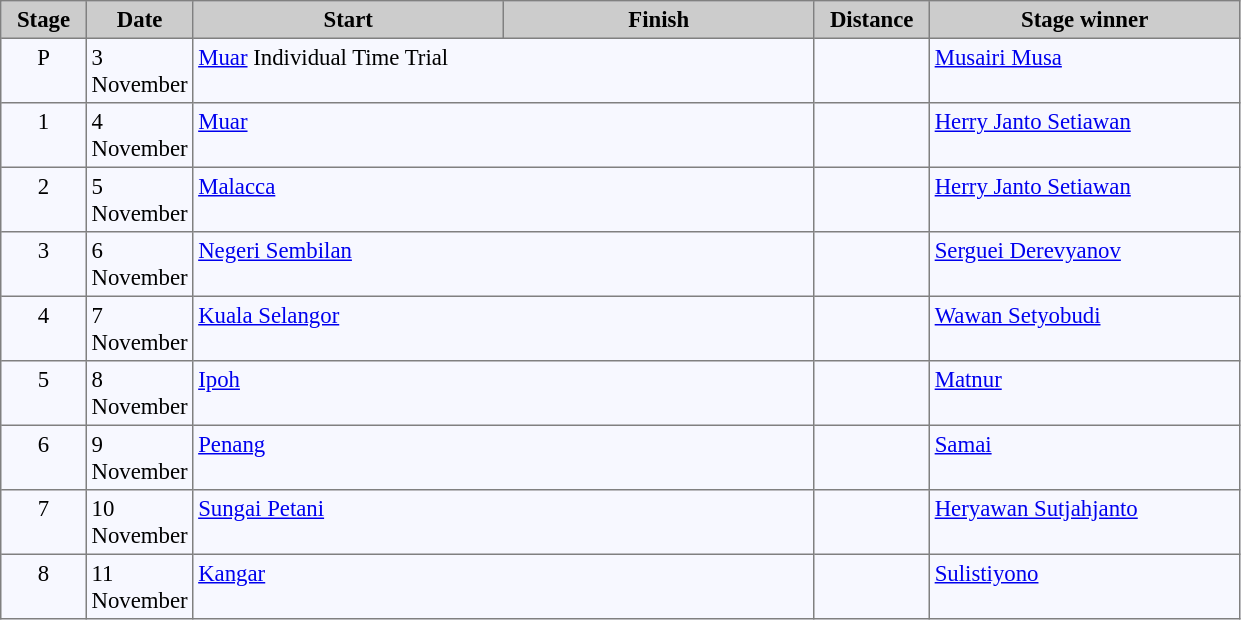<table bgcolor="#f7f8ff" cellpadding="3" cellspacing="0" border="1" style="font-size: 95%; border: gray solid 1px; border-collapse: collapse;">
<tr bgcolor="#CCCCCC">
<td align="center" width="50"><strong>Stage</strong></td>
<td align="center" width="60"><strong>Date</strong></td>
<td align="center" width="200"><strong>Start</strong></td>
<td align="center" width="200"><strong>Finish</strong></td>
<td align="center" width="70"><strong>Distance</strong></td>
<td align="center" width="200"><strong>Stage winner</strong></td>
</tr>
<tr valign=top>
<td align=center>P</td>
<td>3 November</td>
<td colspan=2><a href='#'>Muar</a> Individual Time Trial</td>
<td align=right></td>
<td> <a href='#'>Musairi Musa</a></td>
</tr>
<tr valign=top>
<td align=center>1</td>
<td>4 November</td>
<td colspan=2><a href='#'>Muar</a></td>
<td align=right></td>
<td> <a href='#'>Herry Janto Setiawan</a></td>
</tr>
<tr valign=top>
<td align=center>2</td>
<td>5 November</td>
<td colspan=2><a href='#'>Malacca</a></td>
<td align=right></td>
<td> <a href='#'>Herry Janto Setiawan</a></td>
</tr>
<tr valign=top>
<td align=center>3</td>
<td>6 November</td>
<td colspan=2><a href='#'>Negeri Sembilan</a></td>
<td align=right></td>
<td> <a href='#'>Serguei Derevyanov</a></td>
</tr>
<tr valign=top>
<td align=center>4</td>
<td>7 November</td>
<td colspan=2><a href='#'>Kuala Selangor</a></td>
<td align=right></td>
<td> <a href='#'>Wawan Setyobudi</a></td>
</tr>
<tr valign=top>
<td align=center>5</td>
<td>8 November</td>
<td colspan=2><a href='#'>Ipoh</a></td>
<td align=right></td>
<td> <a href='#'>Matnur</a></td>
</tr>
<tr valign=top>
<td align=center>6</td>
<td>9 November</td>
<td colspan=2><a href='#'>Penang</a></td>
<td align=right></td>
<td> <a href='#'>Samai</a></td>
</tr>
<tr valign=top>
<td align=center>7</td>
<td>10 November</td>
<td colspan=2><a href='#'>Sungai Petani</a></td>
<td align=right></td>
<td> <a href='#'>Heryawan Sutjahjanto</a></td>
</tr>
<tr valign=top>
<td align=center>8</td>
<td>11 November</td>
<td colspan=2><a href='#'>Kangar</a></td>
<td align=right></td>
<td> <a href='#'>Sulistiyono</a></td>
</tr>
</table>
